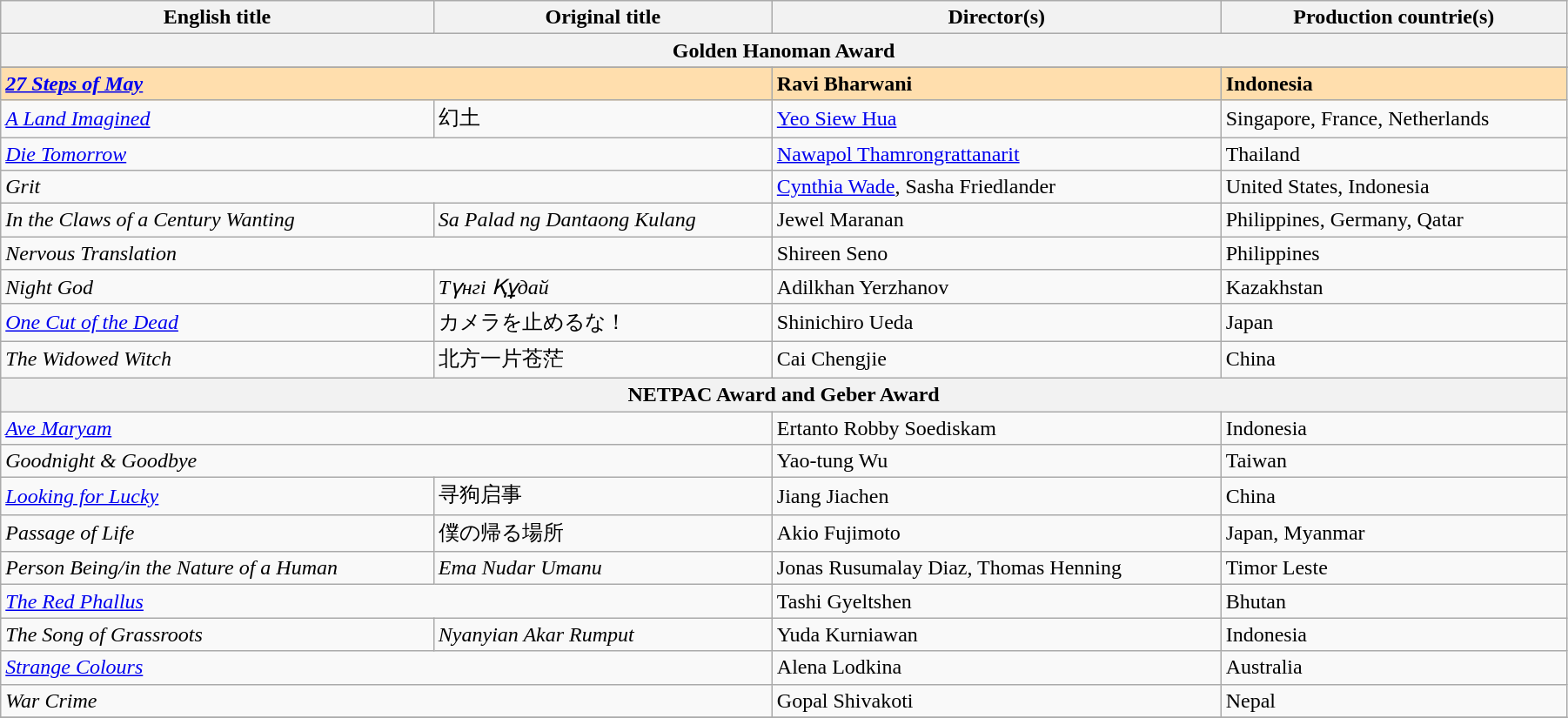<table class="wikitable" style="width:95%; margin-bottom:2px">
<tr>
<th>English title</th>
<th>Original title</th>
<th>Director(s)</th>
<th>Production countrie(s)</th>
</tr>
<tr>
<th colspan="4">Golden Hanoman Award</th>
</tr>
<tr>
</tr>
<tr style="background:#FFDEAD;">
<td colspan="2"><strong><em><a href='#'>27 Steps of May</a></em></strong></td>
<td><strong>Ravi Bharwani</strong></td>
<td><strong>Indonesia</strong></td>
</tr>
<tr>
<td><em><a href='#'>A Land Imagined</a></em></td>
<td>幻土</td>
<td><a href='#'>Yeo Siew Hua</a></td>
<td>Singapore, France, Netherlands</td>
</tr>
<tr>
<td colspan="2"><em><a href='#'>Die Tomorrow</a></em></td>
<td><a href='#'>Nawapol Thamrongrattanarit</a></td>
<td>Thailand</td>
</tr>
<tr>
<td colspan="2"><em>Grit</em></td>
<td><a href='#'>Cynthia Wade</a>, Sasha Friedlander</td>
<td>United States, Indonesia</td>
</tr>
<tr>
<td><em>In the Claws of a Century Wanting</em></td>
<td><em>Sa Palad ng Dantaong Kulang</em></td>
<td>Jewel Maranan</td>
<td>Philippines, Germany, Qatar</td>
</tr>
<tr>
<td colspan="2"><em>Nervous Translation</em></td>
<td>Shireen Seno</td>
<td>Philippines</td>
</tr>
<tr>
<td><em>Night God</em></td>
<td><em>Түнгі Құдай</em></td>
<td>Adilkhan Yerzhanov</td>
<td>Kazakhstan</td>
</tr>
<tr>
<td><em><a href='#'>One Cut of the Dead</a></em></td>
<td>カメラを止めるな！</td>
<td>Shinichiro Ueda</td>
<td>Japan</td>
</tr>
<tr>
<td><em>The Widowed Witch</em></td>
<td>北方一片苍茫</td>
<td>Cai Chengjie</td>
<td>China</td>
</tr>
<tr>
<th colspan="4">NETPAC Award and Geber Award</th>
</tr>
<tr>
<td colspan="2"><em><a href='#'>Ave Maryam</a></em></td>
<td>Ertanto Robby Soediskam</td>
<td>Indonesia</td>
</tr>
<tr>
<td colspan="2"><em>Goodnight & Goodbye</em></td>
<td>Yao-tung Wu</td>
<td>Taiwan</td>
</tr>
<tr>
<td><em><a href='#'>Looking for Lucky</a></em></td>
<td>寻狗启事</td>
<td>Jiang Jiachen</td>
<td>China</td>
</tr>
<tr>
<td><em>Passage of Life</em></td>
<td>僕の帰る場所</td>
<td>Akio Fujimoto</td>
<td>Japan, Myanmar</td>
</tr>
<tr>
<td><em>Person Being/in the Nature of a Human</em></td>
<td><em>Ema Nudar Umanu</em></td>
<td>Jonas Rusumalay Diaz, Thomas Henning</td>
<td>Timor Leste</td>
</tr>
<tr>
<td colspan="2"><em><a href='#'>The Red Phallus</a></em></td>
<td>Tashi Gyeltshen</td>
<td>Bhutan</td>
</tr>
<tr>
<td><em>The Song of Grassroots</em></td>
<td><em>Nyanyian Akar Rumput</em></td>
<td>Yuda Kurniawan</td>
<td>Indonesia</td>
</tr>
<tr>
<td colspan="2"><em><a href='#'>Strange Colours</a></em></td>
<td>Alena Lodkina</td>
<td>Australia</td>
</tr>
<tr>
<td colspan="2"><em>War Crime</em></td>
<td>Gopal Shivakoti</td>
<td>Nepal</td>
</tr>
<tr>
</tr>
</table>
